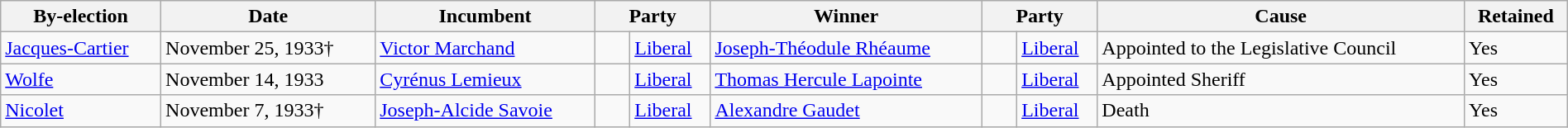<table class=wikitable style="width:100%">
<tr>
<th>By-election</th>
<th>Date</th>
<th>Incumbent</th>
<th colspan=2>Party</th>
<th>Winner</th>
<th colspan=2>Party</th>
<th>Cause</th>
<th>Retained</th>
</tr>
<tr>
<td><a href='#'>Jacques-Cartier</a></td>
<td>November 25, 1933†</td>
<td><a href='#'>Victor Marchand</a></td>
<td>    </td>
<td><a href='#'>Liberal</a></td>
<td><a href='#'>Joseph-Théodule Rhéaume</a></td>
<td>    </td>
<td><a href='#'>Liberal</a></td>
<td>Appointed to the Legislative Council</td>
<td>Yes</td>
</tr>
<tr>
<td><a href='#'>Wolfe</a></td>
<td>November 14, 1933</td>
<td><a href='#'>Cyrénus Lemieux</a></td>
<td>    </td>
<td><a href='#'>Liberal</a></td>
<td><a href='#'>Thomas Hercule Lapointe</a></td>
<td>    </td>
<td><a href='#'>Liberal</a></td>
<td>Appointed Sheriff</td>
<td>Yes</td>
</tr>
<tr>
<td><a href='#'>Nicolet</a></td>
<td>November 7, 1933†</td>
<td><a href='#'>Joseph-Alcide Savoie</a></td>
<td>    </td>
<td><a href='#'>Liberal</a></td>
<td><a href='#'>Alexandre Gaudet</a></td>
<td>    </td>
<td><a href='#'>Liberal</a></td>
<td>Death</td>
<td>Yes</td>
</tr>
</table>
